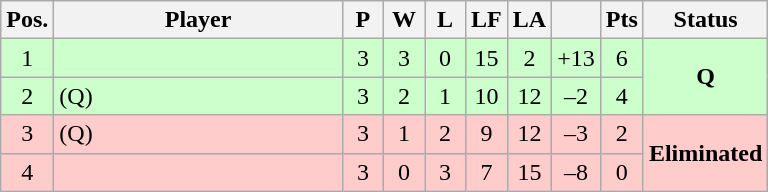<table class="wikitable" style="text-align:center; margin: 1em auto 1em auto, align:left">
<tr>
<th width=20>Pos.</th>
<th width=185>Player</th>
<th width=20>P</th>
<th width=20>W</th>
<th width=20>L</th>
<th width=20>LF</th>
<th width=20>LA</th>
<th width=25></th>
<th width=20>Pts</th>
<th width=70>Status</th>
</tr>
<tr style="background:#CCFFCC;">
<td>1</td>
<td style="text-align:left"></td>
<td>3</td>
<td>3</td>
<td>0</td>
<td>15</td>
<td>2</td>
<td>+13</td>
<td>6</td>
<td rowspan=2><strong>Q</strong></td>
</tr>
<tr style="background:#CCFFCC;">
<td>2</td>
<td style="text-align:left"> (Q)</td>
<td>3</td>
<td>2</td>
<td>1</td>
<td>10</td>
<td>12</td>
<td>–2</td>
<td>4</td>
</tr>
<tr style="background:#FFCCCC;">
<td>3</td>
<td style="text-align:left"> (Q)</td>
<td>3</td>
<td>1</td>
<td>2</td>
<td>9</td>
<td>12</td>
<td>–3</td>
<td>2</td>
<td rowspan=2><strong>Eliminated</strong></td>
</tr>
<tr style="background:#FFCCCC;">
<td>4</td>
<td style="text-align:left"></td>
<td>3</td>
<td>0</td>
<td>3</td>
<td>7</td>
<td>15</td>
<td>–8</td>
<td>0</td>
</tr>
</table>
